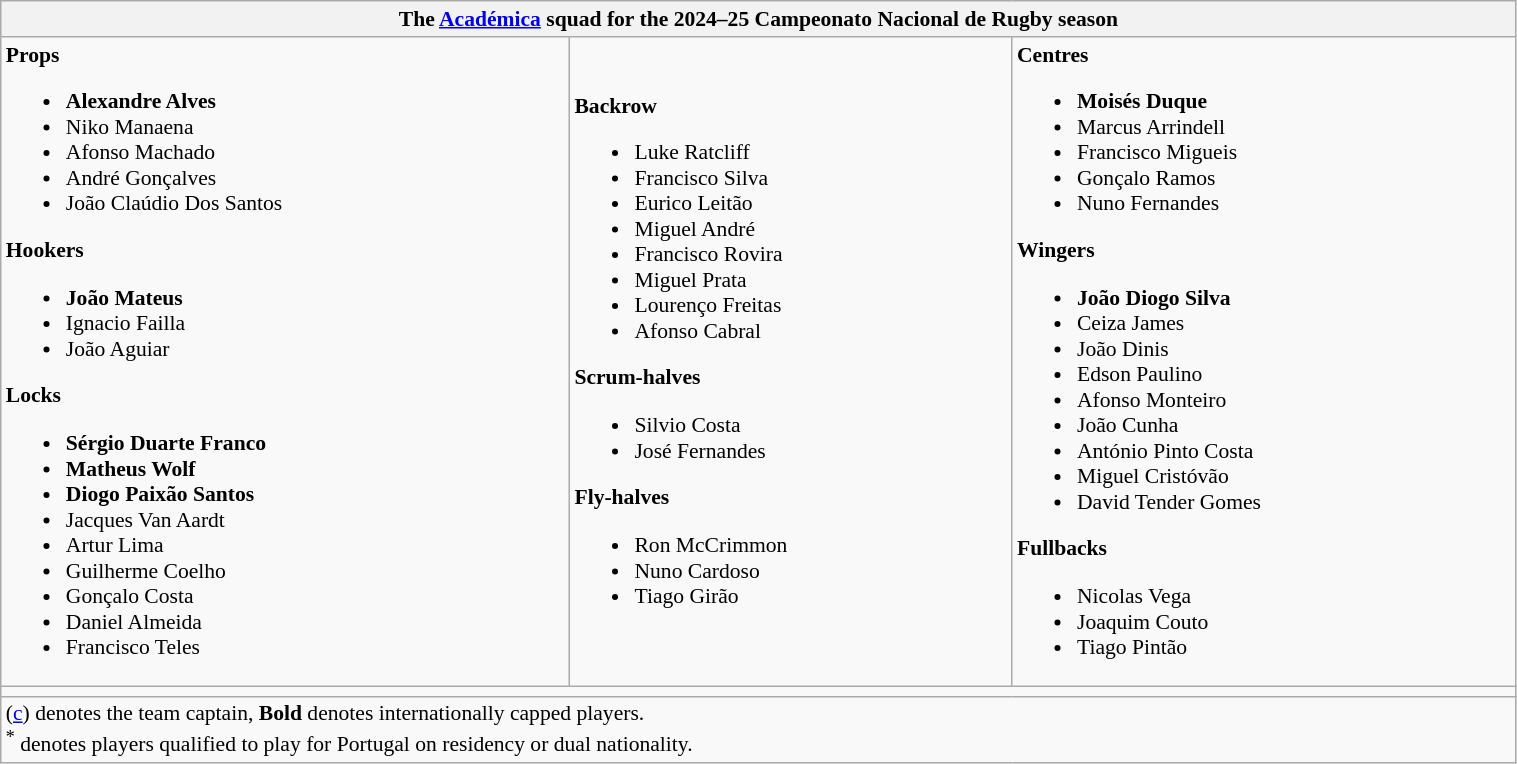<table class="wikitable" style="text-align:left; font-size:90%; width:80%">
<tr>
<th colspan="3">The <strong><a href='#'>Académica</a></strong> squad for the 2024–25 Campeonato Nacional de Rugby season</th>
</tr>
<tr>
<td><strong>Props</strong><br><ul><li> <strong>Alexandre Alves</strong></li><li> Niko Manaena</li><li> Afonso Machado</li><li> André Gonçalves</li><li> João Claúdio Dos Santos</li></ul><strong>Hookers</strong><ul><li> <strong>João Mateus</strong></li><li> Ignacio Failla</li><li> João Aguiar</li></ul><strong>Locks</strong><ul><li> <strong>Sérgio Duarte Franco</strong></li><li> <strong>Matheus Wolf</strong></li><li> <strong>Diogo Paixão Santos</strong></li><li> Jacques Van Aardt</li><li> Artur Lima</li><li> Guilherme Coelho</li><li> Gonçalo Costa</li><li> Daniel Almeida</li><li> Francisco Teles</li></ul></td>
<td><strong>Backrow</strong><br><ul><li> Luke Ratcliff</li><li> Francisco Silva</li><li> Eurico Leitão</li><li> Miguel André</li><li> Francisco Rovira</li><li> Miguel Prata</li><li> Lourenço Freitas</li><li> Afonso Cabral</li></ul><strong>Scrum-halves</strong><ul><li> Silvio Costa</li><li> José Fernandes</li></ul><strong>Fly-halves</strong><ul><li> Ron McCrimmon</li><li> Nuno Cardoso</li><li> Tiago Girão</li></ul></td>
<td><strong>Centres</strong><br><ul><li> <strong>Moisés Duque</strong></li><li> Marcus Arrindell</li><li> Francisco Migueis</li><li> Gonçalo Ramos</li><li> Nuno Fernandes</li></ul><strong>Wingers</strong><ul><li> <strong>João Diogo Silva</strong></li><li> Ceiza James</li><li> João Dinis</li><li> Edson Paulino</li><li> Afonso Monteiro</li><li> João Cunha</li><li> António Pinto Costa</li><li> Miguel Cristóvão</li><li> David Tender Gomes</li></ul><strong>Fullbacks</strong><ul><li> Nicolas Vega</li><li> Joaquim Couto</li><li> Tiago Pintão</li></ul></td>
</tr>
<tr>
<td colspan="3"></td>
</tr>
<tr>
<td colspan="3">(<a href='#'>c</a>) denotes the team captain, <strong>Bold</strong> denotes internationally capped players.<br><sup>*</sup> denotes players qualified to play for Portugal on residency or dual nationality.
</td>
</tr>
</table>
